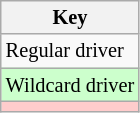<table class="wikitable" style="font-size: 85%;">
<tr>
<th colspan=2>Key</th>
</tr>
<tr>
<td>Regular driver</td>
</tr>
<tr style="background:#ccffcc;">
<td>Wildcard driver</td>
</tr>
<tr style="background:#ffcccc;">
<td></td>
</tr>
</table>
